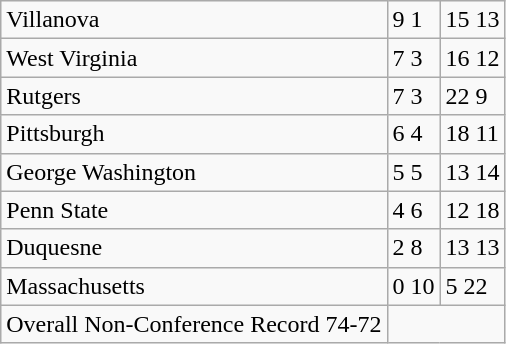<table class="wikitable">
<tr>
<td>Villanova</td>
<td>9   1</td>
<td>15 13</td>
</tr>
<tr>
<td>West Virginia</td>
<td>7   3</td>
<td>16 12</td>
</tr>
<tr>
<td>Rutgers</td>
<td>7   3</td>
<td>22  9</td>
</tr>
<tr>
<td>Pittsburgh</td>
<td>6   4</td>
<td>18 11</td>
</tr>
<tr>
<td>George Washington</td>
<td>5   5</td>
<td>13 14</td>
</tr>
<tr>
<td>Penn State</td>
<td>4   6</td>
<td>12 18</td>
</tr>
<tr>
<td>Duquesne</td>
<td>2   8</td>
<td>13 13</td>
</tr>
<tr>
<td>Massachusetts</td>
<td>0  10</td>
<td>5  22</td>
</tr>
<tr>
<td>Overall Non-Conference Record  74-72</td>
</tr>
</table>
